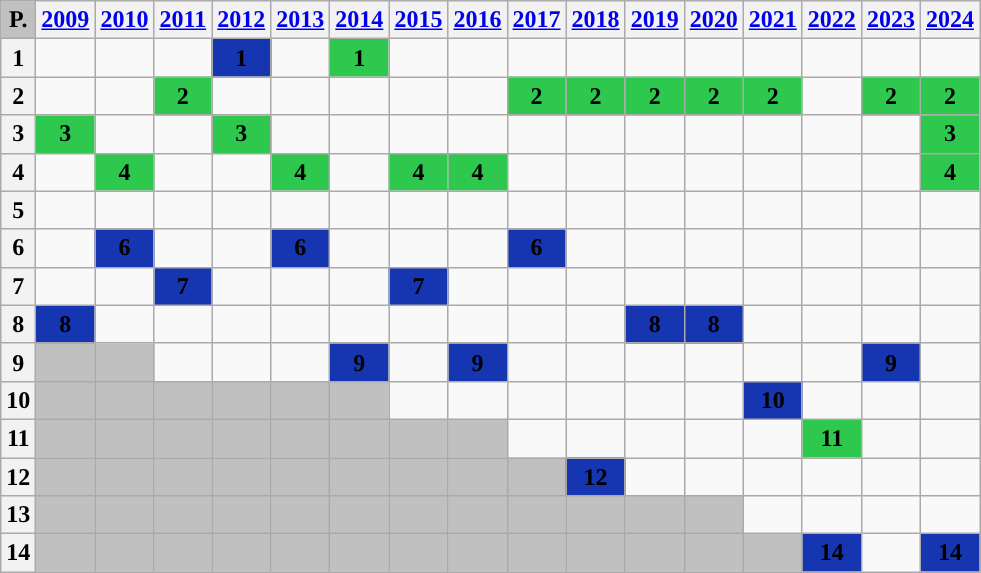<table class="wikitable nowrap" style="text-align: center; font-size:100%">
<tr>
<th style="background:#c0c0c0">P.</th>
<th><a href='#'>2009</a></th>
<th><a href='#'>2010</a></th>
<th><a href='#'>2011</a></th>
<th><a href='#'>2012</a></th>
<th><a href='#'>2013</a></th>
<th><a href='#'>2014</a></th>
<th><a href='#'>2015</a></th>
<th><a href='#'>2016</a></th>
<th><a href='#'>2017</a></th>
<th><a href='#'>2018</a></th>
<th><a href='#'>2019</a></th>
<th><a href='#'>2020</a></th>
<th><a href='#'>2021</a></th>
<th><a href='#'>2022</a></th>
<th><a href='#'>2023</a></th>
<th><a href='#'>2024</a></th>
</tr>
<tr>
<th>1</th>
<td></td>
<td></td>
<td></td>
<td style="background-color:#1635B0"><span><strong>1</strong></span></td>
<td></td>
<td style="background-color:#2dc84d"><span><strong>1</strong></span></td>
<td></td>
<td></td>
<td></td>
<td></td>
<td></td>
<td></td>
<td></td>
<td></td>
<td></td>
<td></td>
</tr>
<tr>
<th>2</th>
<td></td>
<td></td>
<td style="background-color:#2dc84d"><span><strong>2</strong></span></td>
<td></td>
<td></td>
<td></td>
<td></td>
<td></td>
<td style="background-color:#2dc84d"><span><strong>2</strong></span></td>
<td style="background-color:#2dc84d"><span><strong>2</strong></span></td>
<td style="background-color:#2dc84d"><span><strong>2</strong></span></td>
<td style="background-color:#2dc84d"><span><strong>2</strong></span></td>
<td style="background-color:#2dc84d"><span><strong>2</strong></span></td>
<td></td>
<td style="background-color:#2dc84d"><span><strong>2</strong></span></td>
<td style="background-color:#2dc84d"><span><strong>2</strong></span></td>
</tr>
<tr>
<th>3</th>
<td style="background-color:#2dc84d"><span><strong>3</strong></span></td>
<td></td>
<td></td>
<td style="background-color:#2dc84d"><span><strong>3</strong></span></td>
<td></td>
<td></td>
<td></td>
<td></td>
<td></td>
<td></td>
<td></td>
<td></td>
<td></td>
<td></td>
<td></td>
<td style="background-color:#2dc84d"><span><strong>3</strong></span></td>
</tr>
<tr>
<th>4</th>
<td></td>
<td style="background-color:#2dc84d"><span><strong>4</strong></span></td>
<td></td>
<td></td>
<td style="background-color:#2dc84d"><span><strong>4</strong></span></td>
<td></td>
<td style="background-color:#2dc84d"><span><strong>4</strong></span></td>
<td style="background-color:#2dc84d"><span><strong>4</strong></span></td>
<td></td>
<td></td>
<td></td>
<td></td>
<td></td>
<td></td>
<td></td>
<td style="background-color:#2dc84d"><span><strong>4</strong></span></td>
</tr>
<tr>
<th>5</th>
<td></td>
<td></td>
<td></td>
<td></td>
<td></td>
<td></td>
<td></td>
<td></td>
<td></td>
<td></td>
<td></td>
<td></td>
<td></td>
<td></td>
<td></td>
<td></td>
</tr>
<tr>
<th>6</th>
<td></td>
<td style="background-color:#1635B0"><span><strong>6</strong></span></td>
<td></td>
<td></td>
<td style="background-color:#1635B0"><span><strong>6</strong></span></td>
<td></td>
<td></td>
<td></td>
<td style="background-color:#1635B0"><span><strong>6</strong></span></td>
<td></td>
<td></td>
<td></td>
<td></td>
<td></td>
<td></td>
<td></td>
</tr>
<tr>
<th>7</th>
<td></td>
<td></td>
<td style="background-color:#1635B0"><span><strong>7</strong></span></td>
<td></td>
<td></td>
<td></td>
<td style="background-color:#1635B0"><span><strong>7</strong></span></td>
<td></td>
<td></td>
<td></td>
<td></td>
<td></td>
<td></td>
<td></td>
<td></td>
<td></td>
</tr>
<tr>
<th>8</th>
<td style="background-color:#1635B0"><span><strong>8</strong></span></td>
<td></td>
<td></td>
<td></td>
<td></td>
<td></td>
<td></td>
<td></td>
<td></td>
<td></td>
<td style="background-color:#1635B0"><span><strong>8</strong></span></td>
<td style="background-color:#1635B0"><span><strong>8</strong></span></td>
<td></td>
<td></td>
<td></td>
<td></td>
</tr>
<tr>
<th>9</th>
<td style="background:#c0c0c0"></td>
<td style="background:#c0c0c0"></td>
<td></td>
<td></td>
<td></td>
<td style="background-color:#1635B0"><span><strong>9</strong></span></td>
<td></td>
<td style="background-color:#1635B0"><span><strong>9</strong></span></td>
<td></td>
<td></td>
<td></td>
<td></td>
<td></td>
<td></td>
<td style="background-color:#1635B0"><span><strong>9</strong></span></td>
<td></td>
</tr>
<tr>
<th>10</th>
<td style="background:#c0c0c0"></td>
<td style="background:#c0c0c0"></td>
<td style="background:#c0c0c0"></td>
<td style="background:#c0c0c0"></td>
<td style="background:#c0c0c0"></td>
<td style="background:#c0c0c0"></td>
<td></td>
<td></td>
<td></td>
<td></td>
<td></td>
<td></td>
<td style="background-color:#1635B0"><span><strong>10</strong></span></td>
<td></td>
<td></td>
<td></td>
</tr>
<tr>
<th>11</th>
<td style="background:#c0c0c0"></td>
<td style="background:#c0c0c0"></td>
<td style="background:#c0c0c0"></td>
<td style="background:#c0c0c0"></td>
<td style="background:#c0c0c0"></td>
<td style="background:#c0c0c0"></td>
<td style="background:#c0c0c0"></td>
<td style="background:#c0c0c0"></td>
<td></td>
<td></td>
<td></td>
<td></td>
<td></td>
<td style="background-color:#2dc84d"><span><strong>11</strong></span></td>
<td></td>
<td></td>
</tr>
<tr>
<th>12</th>
<td style="background:#c0c0c0"></td>
<td style="background:#c0c0c0"></td>
<td style="background:#c0c0c0"></td>
<td style="background:#c0c0c0"></td>
<td style="background:#c0c0c0"></td>
<td style="background:#c0c0c0"></td>
<td style="background:#c0c0c0"></td>
<td style="background:#c0c0c0"></td>
<td style="background:#c0c0c0"></td>
<td style="background-color:#1635B0"><span><strong>12</strong></span></td>
<td></td>
<td></td>
<td></td>
<td></td>
<td></td>
<td></td>
</tr>
<tr>
<th>13</th>
<td style="background:#c0c0c0"></td>
<td style="background:#c0c0c0"></td>
<td style="background:#c0c0c0"></td>
<td style="background:#c0c0c0"></td>
<td style="background:#c0c0c0"></td>
<td style="background:#c0c0c0"></td>
<td style="background:#c0c0c0"></td>
<td style="background:#c0c0c0"></td>
<td style="background:#c0c0c0"></td>
<td style="background:#c0c0c0"></td>
<td style="background:#c0c0c0"></td>
<td style="background:#c0c0c0"></td>
<td></td>
<td></td>
<td></td>
<td></td>
</tr>
<tr>
<th>14</th>
<td style="background:#c0c0c0"></td>
<td style="background:#c0c0c0"></td>
<td style="background:#c0c0c0"></td>
<td style="background:#c0c0c0"></td>
<td style="background:#c0c0c0"></td>
<td style="background:#c0c0c0"></td>
<td style="background:#c0c0c0"></td>
<td style="background:#c0c0c0"></td>
<td style="background:#c0c0c0"></td>
<td style="background:#c0c0c0"></td>
<td style="background:#c0c0c0"></td>
<td style="background:#c0c0c0"></td>
<td style="background:#c0c0c0"></td>
<td style="background-color:#1635B0"><span><strong>14</strong></span></td>
<td></td>
<td style="background-color:#1635B0"><span><strong>14</strong></span></td>
</tr>
</table>
